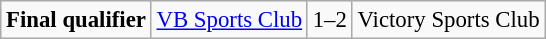<table class="wikitable" style="font-size:95%">
<tr>
<td><strong>Final qualifier</strong></td>
<td align=right><a href='#'>VB Sports Club</a></td>
<td>1–2</td>
<td>Victory Sports Club</td>
</tr>
</table>
